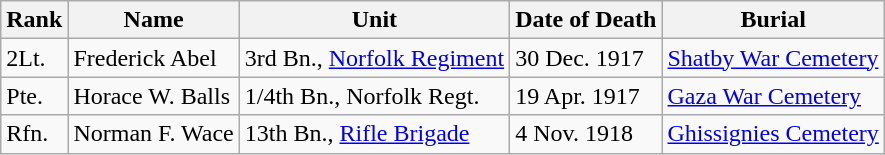<table class="wikitable">
<tr>
<th>Rank</th>
<th>Name</th>
<th>Unit</th>
<th>Date of Death</th>
<th>Burial</th>
</tr>
<tr>
<td>2Lt.</td>
<td>Frederick Abel</td>
<td>3rd Bn., <a href='#'>Norfolk Regiment</a></td>
<td>30 Dec. 1917</td>
<td><a href='#'>Shatby War Cemetery</a></td>
</tr>
<tr>
<td>Pte.</td>
<td>Horace W. Balls</td>
<td>1/4th Bn., Norfolk Regt.</td>
<td>19 Apr. 1917</td>
<td><a href='#'>Gaza War Cemetery</a></td>
</tr>
<tr>
<td>Rfn.</td>
<td>Norman F. Wace</td>
<td>13th Bn., <a href='#'>Rifle Brigade</a></td>
<td>4 Nov. 1918</td>
<td><a href='#'>Ghissignies Cemetery</a></td>
</tr>
</table>
